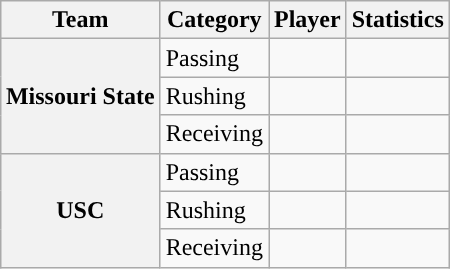<table class="wikitable" style="float:right">
<tr>
<th>Team</th>
<th>Category</th>
<th>Player</th>
<th>Statistics</th>
</tr>
<tr>
<th rowspan=3>Missouri State</th>
<td>Passing</td>
<td></td>
<td></td>
</tr>
<tr>
<td>Rushing</td>
<td></td>
<td></td>
</tr>
<tr>
<td>Receiving</td>
<td></td>
<td></td>
</tr>
<tr>
<th rowspan=3>USC</th>
<td>Passing</td>
<td></td>
<td></td>
</tr>
<tr>
<td>Rushing</td>
<td></td>
<td></td>
</tr>
<tr>
<td>Receiving</td>
<td></td>
<td></td>
</tr>
</table>
